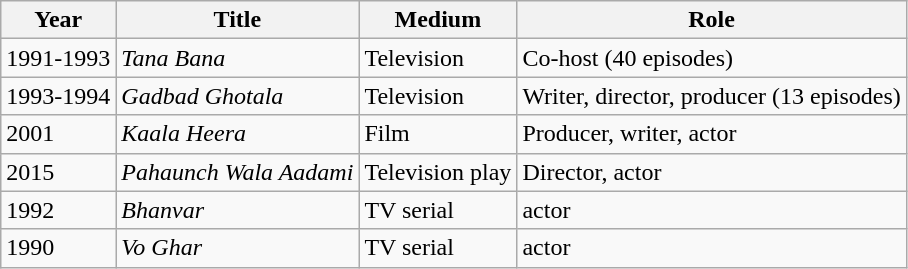<table class="wikitable sortable">
<tr>
<th>Year</th>
<th>Title</th>
<th>Medium</th>
<th>Role</th>
</tr>
<tr>
<td>1991-1993</td>
<td><em>Tana Bana</em></td>
<td>Television</td>
<td>Co-host (40 episodes)</td>
</tr>
<tr>
<td>1993-1994</td>
<td><em>Gadbad Ghotala</em></td>
<td>Television</td>
<td>Writer, director, producer (13 episodes)</td>
</tr>
<tr>
<td>2001</td>
<td><em>Kaala Heera</em></td>
<td>Film</td>
<td>Producer, writer, actor</td>
</tr>
<tr>
<td>2015</td>
<td><em>Pahaunch Wala Aadami</em></td>
<td>Television play</td>
<td>Director, actor</td>
</tr>
<tr>
<td>1992</td>
<td><em>Bhanvar</em></td>
<td>TV serial</td>
<td>actor</td>
</tr>
<tr>
<td>1990</td>
<td><em>Vo Ghar</em></td>
<td>TV serial</td>
<td>actor</td>
</tr>
</table>
